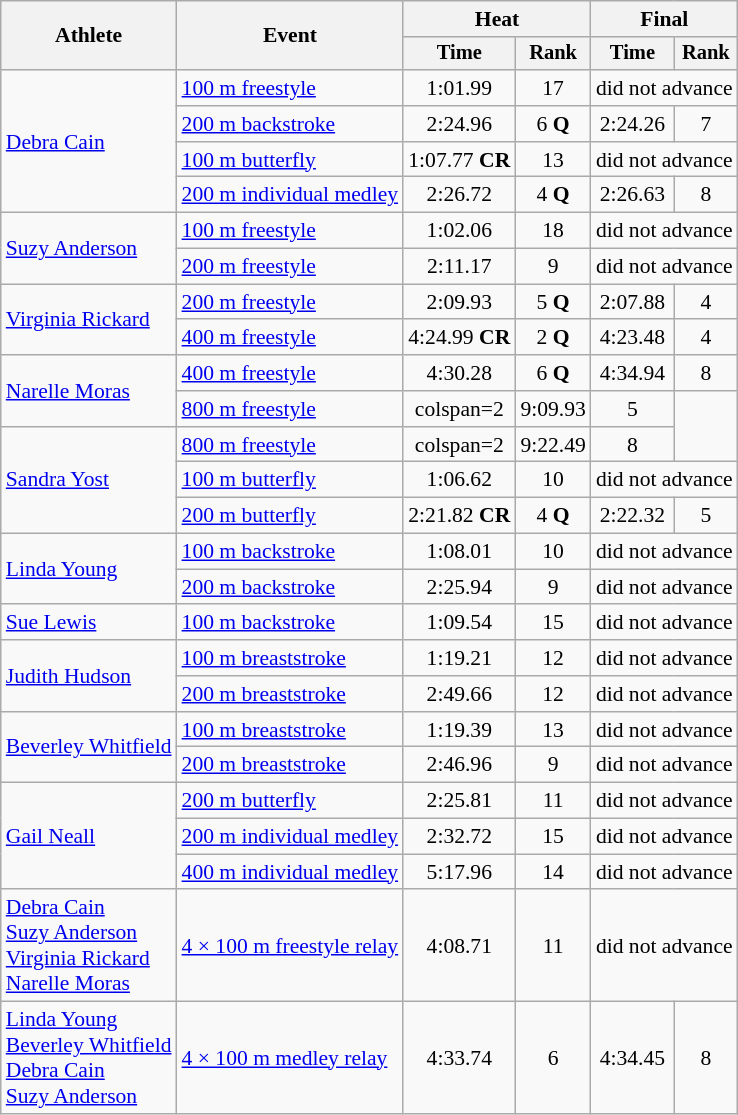<table class="wikitable" style="text-align:center; font-size:90%">
<tr>
<th rowspan="2">Athlete</th>
<th rowspan="2">Event</th>
<th colspan="2">Heat</th>
<th colspan="2">Final</th>
</tr>
<tr style="font-size:95%">
<th>Time</th>
<th>Rank</th>
<th>Time</th>
<th>Rank</th>
</tr>
<tr>
<td align=left rowspan=4><a href='#'>Debra Cain</a></td>
<td align=left><a href='#'>100 m freestyle</a></td>
<td>1:01.99</td>
<td>17</td>
<td colspan=2>did not advance</td>
</tr>
<tr>
<td align=left><a href='#'>200 m backstroke</a></td>
<td>2:24.96</td>
<td>6 <strong>Q</strong></td>
<td>2:24.26</td>
<td>7</td>
</tr>
<tr>
<td align=left><a href='#'>100 m butterfly</a></td>
<td>1:07.77 <strong>CR</strong></td>
<td>13</td>
<td colspan=2>did not advance</td>
</tr>
<tr>
<td align=left><a href='#'>200 m individual medley</a></td>
<td>2:26.72</td>
<td>4 <strong>Q</strong></td>
<td>2:26.63</td>
<td>8</td>
</tr>
<tr>
<td align=left rowspan=2><a href='#'>Suzy Anderson</a></td>
<td align=left><a href='#'>100 m freestyle</a></td>
<td>1:02.06</td>
<td>18</td>
<td colspan=2>did not advance</td>
</tr>
<tr>
<td align=left><a href='#'>200 m freestyle</a></td>
<td>2:11.17</td>
<td>9</td>
<td colspan=2>did not advance</td>
</tr>
<tr>
<td align=left rowspan=2><a href='#'>Virginia Rickard</a></td>
<td align=left><a href='#'>200 m freestyle</a></td>
<td>2:09.93</td>
<td>5 <strong>Q</strong></td>
<td>2:07.88</td>
<td>4</td>
</tr>
<tr>
<td align=left><a href='#'>400 m freestyle</a></td>
<td>4:24.99 <strong>CR</strong></td>
<td>2 <strong>Q</strong></td>
<td>4:23.48</td>
<td>4</td>
</tr>
<tr>
<td align=left rowspan=2><a href='#'>Narelle Moras</a></td>
<td align=left><a href='#'>400 m freestyle</a></td>
<td>4:30.28</td>
<td>6 <strong>Q</strong></td>
<td>4:34.94</td>
<td>8</td>
</tr>
<tr>
<td align=left><a href='#'>800 m freestyle</a></td>
<td>colspan=2 </td>
<td>9:09.93</td>
<td>5</td>
</tr>
<tr>
<td align=left rowspan=3><a href='#'>Sandra Yost</a></td>
<td align=left><a href='#'>800 m freestyle</a></td>
<td>colspan=2 </td>
<td>9:22.49</td>
<td>8</td>
</tr>
<tr>
<td align=left><a href='#'>100 m butterfly</a></td>
<td>1:06.62</td>
<td>10</td>
<td colspan=2>did not advance</td>
</tr>
<tr>
<td align=left><a href='#'>200 m butterfly</a></td>
<td>2:21.82 <strong>CR</strong></td>
<td>4 <strong>Q</strong></td>
<td>2:22.32</td>
<td>5</td>
</tr>
<tr>
<td align=left rowspan=2><a href='#'>Linda Young</a></td>
<td align=left><a href='#'>100 m backstroke</a></td>
<td>1:08.01</td>
<td>10</td>
<td colspan=2>did not advance</td>
</tr>
<tr>
<td align=left><a href='#'>200 m backstroke</a></td>
<td>2:25.94</td>
<td>9</td>
<td colspan=2>did not advance</td>
</tr>
<tr>
<td align=left><a href='#'>Sue Lewis</a></td>
<td align=left><a href='#'>100 m backstroke</a></td>
<td>1:09.54</td>
<td>15</td>
<td colspan=2>did not advance</td>
</tr>
<tr>
<td align=left rowspan=2><a href='#'>Judith Hudson</a></td>
<td align=left><a href='#'>100 m breaststroke</a></td>
<td>1:19.21</td>
<td>12</td>
<td colspan=2>did not advance</td>
</tr>
<tr>
<td align=left><a href='#'>200 m breaststroke</a></td>
<td>2:49.66</td>
<td>12</td>
<td colspan=2>did not advance</td>
</tr>
<tr>
<td align=left rowspan=2><a href='#'>Beverley Whitfield</a></td>
<td align=left><a href='#'>100 m breaststroke</a></td>
<td>1:19.39</td>
<td>13</td>
<td colspan=2>did not advance</td>
</tr>
<tr>
<td align=left><a href='#'>200 m breaststroke</a></td>
<td>2:46.96</td>
<td>9</td>
<td colspan=2>did not advance</td>
</tr>
<tr>
<td align=left rowspan=3><a href='#'>Gail Neall</a></td>
<td align=left><a href='#'>200 m butterfly</a></td>
<td>2:25.81</td>
<td>11</td>
<td colspan=2>did not advance</td>
</tr>
<tr>
<td align=left><a href='#'>200 m individual medley</a></td>
<td>2:32.72</td>
<td>15</td>
<td colspan=2>did not advance</td>
</tr>
<tr>
<td align=left><a href='#'>400 m individual medley</a></td>
<td>5:17.96</td>
<td>14</td>
<td colspan=2>did not advance</td>
</tr>
<tr>
<td align=left><a href='#'>Debra Cain</a><br><a href='#'>Suzy Anderson</a><br><a href='#'>Virginia Rickard</a><br><a href='#'>Narelle Moras</a></td>
<td align=left><a href='#'>4 × 100 m freestyle relay</a></td>
<td>4:08.71</td>
<td>11</td>
<td colspan=2>did not advance</td>
</tr>
<tr>
<td align=left><a href='#'>Linda Young</a><br><a href='#'>Beverley Whitfield</a><br><a href='#'>Debra Cain</a><br><a href='#'>Suzy Anderson</a></td>
<td align=left><a href='#'>4 × 100 m medley relay</a></td>
<td>4:33.74</td>
<td>6</td>
<td>4:34.45</td>
<td>8</td>
</tr>
</table>
